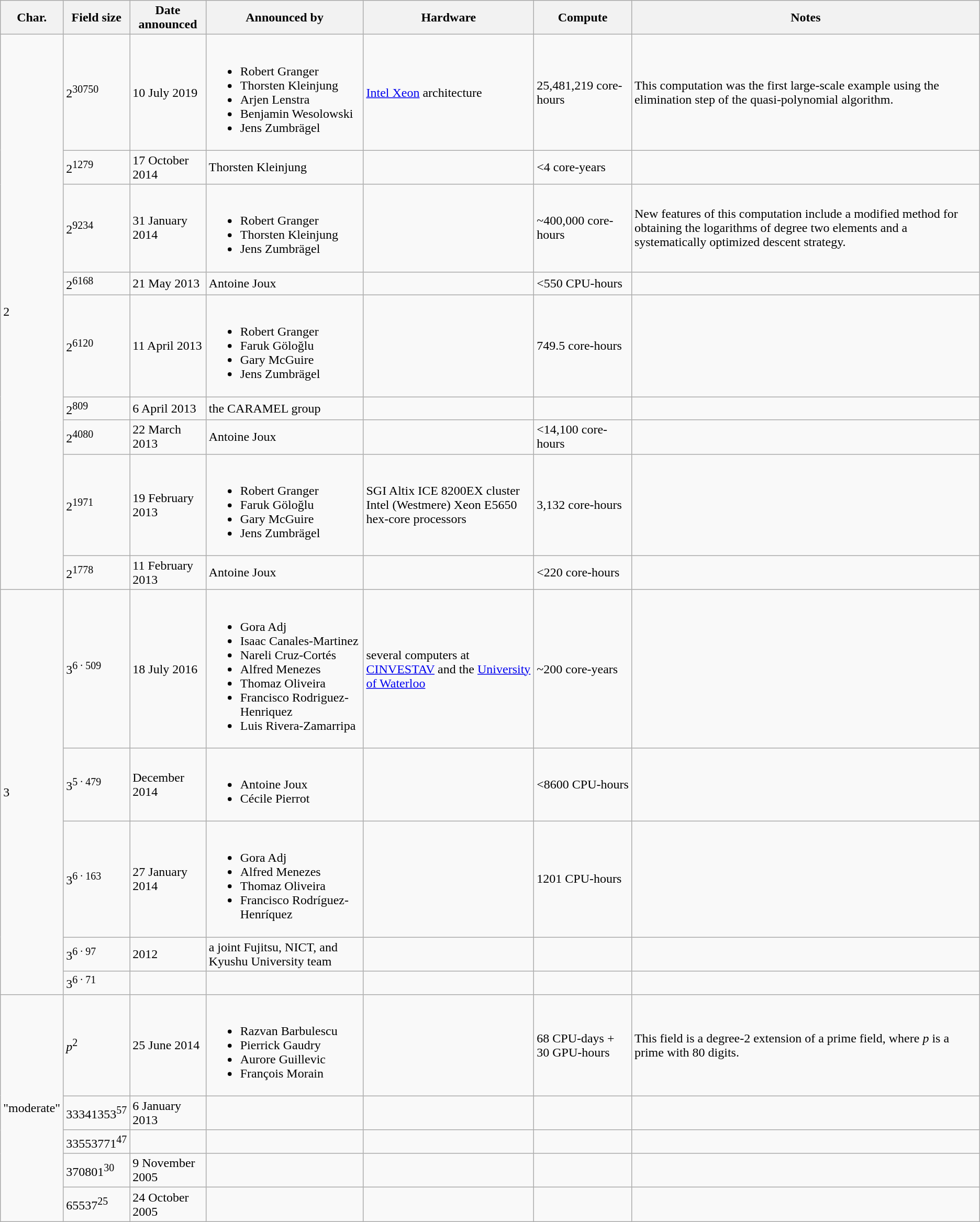<table class="wikitable sortable">
<tr>
<th>Char.</th>
<th>Field size</th>
<th>Date announced</th>
<th>Announced by</th>
<th>Hardware</th>
<th>Compute</th>
<th>Notes</th>
</tr>
<tr>
<td rowspan="9">2</td>
<td>2<sup>30750</sup></td>
<td data-sort-value="2019-07-10">10 July 2019</td>
<td><br><ul><li>Robert Granger</li><li>Thorsten Kleinjung</li><li>Arjen Lenstra</li><li>Benjamin Wesolowski</li><li>Jens Zumbrägel</li></ul></td>
<td><a href='#'>Intel Xeon</a> architecture</td>
<td>25,481,219 core-hours</td>
<td>This computation was the first large-scale example using the elimination step of the quasi-polynomial algorithm.</td>
</tr>
<tr>
<td>2<sup>1279</sup></td>
<td data-sort-value="2014-10-17">17 October 2014</td>
<td>Thorsten Kleinjung</td>
<td></td>
<td><4 core-years</td>
<td></td>
</tr>
<tr>
<td>2<sup>9234</sup></td>
<td data-sort-value="2014-01-31">31 January 2014</td>
<td><br><ul><li>Robert Granger</li><li>Thorsten Kleinjung</li><li>Jens Zumbrägel</li></ul></td>
<td></td>
<td>~400,000 core-hours</td>
<td>New features of this computation include a modified method for obtaining the logarithms of degree two elements and a systematically optimized descent strategy.</td>
</tr>
<tr>
<td>2<sup>6168</sup></td>
<td data-sort-value="2013-05-21">21 May 2013</td>
<td>Antoine Joux</td>
<td></td>
<td><550 CPU-hours</td>
<td></td>
</tr>
<tr>
<td>2<sup>6120</sup></td>
<td data-sort-value="2013-04-11">11 April 2013</td>
<td><br><ul><li>Robert Granger</li><li>Faruk Göloğlu</li><li>Gary McGuire</li><li>Jens Zumbrägel</li></ul></td>
<td></td>
<td>749.5 core-hours</td>
<td></td>
</tr>
<tr>
<td>2<sup>809</sup></td>
<td data-sort-value="2013-04-06">6 April 2013</td>
<td>the CARAMEL group</td>
<td></td>
<td></td>
<td></td>
</tr>
<tr>
<td>2<sup>4080</sup></td>
<td data-sort-value="2013-03-22">22 March 2013</td>
<td>Antoine Joux</td>
<td></td>
<td><14,100 core-hours</td>
<td></td>
</tr>
<tr>
<td>2<sup>1971</sup></td>
<td data-sort-value="2013-02-19">19 February 2013</td>
<td><br><ul><li>Robert Granger</li><li>Faruk Göloğlu</li><li>Gary McGuire</li><li>Jens Zumbrägel</li></ul></td>
<td>SGI Altix ICE 8200EX cluster<br>Intel (Westmere) Xeon E5650 hex-core processors</td>
<td>3,132 core-hours</td>
<td></td>
</tr>
<tr>
<td>2<sup>1778</sup></td>
<td data-sort-value="2013-02-11">11 February 2013</td>
<td>Antoine Joux</td>
<td></td>
<td><220 core-hours</td>
<td></td>
</tr>
<tr>
<td rowspan="5">3</td>
<td>3<sup>6 · 509</sup></td>
<td data-sort-value="2016-07-18">18 July 2016</td>
<td><br><ul><li>Gora Adj</li><li>Isaac Canales-Martinez</li><li>Nareli Cruz-Cortés</li><li>Alfred Menezes</li><li>Thomaz Oliveira</li><li>Francisco Rodriguez-Henriquez</li><li>Luis Rivera-Zamarripa</li></ul></td>
<td>several computers at <a href='#'>CINVESTAV</a> and the <a href='#'>University of Waterloo</a></td>
<td>~200 core-years</td>
<td></td>
</tr>
<tr>
<td>3<sup>5 · 479</sup></td>
<td data-sort-value="2014-12-01">December 2014</td>
<td><br><ul><li>Antoine Joux</li><li>Cécile Pierrot</li></ul></td>
<td></td>
<td><8600 CPU-hours</td>
<td></td>
</tr>
<tr>
<td>3<sup>6 · 163</sup></td>
<td data-sort-value="2014-01-27">27 January 2014</td>
<td><br><ul><li>Gora Adj</li><li>Alfred Menezes</li><li>Thomaz Oliveira</li><li>Francisco Rodríguez-Henríquez</li></ul></td>
<td></td>
<td>1201 CPU-hours</td>
<td></td>
</tr>
<tr>
<td>3<sup>6 · 97</sup></td>
<td data-sort-value="2012-01-01">2012</td>
<td>a joint Fujitsu, NICT, and Kyushu University team</td>
<td></td>
<td></td>
<td></td>
</tr>
<tr>
<td>3<sup>6 · 71</sup></td>
<td></td>
<td></td>
<td></td>
<td></td>
<td></td>
</tr>
<tr>
<td rowspan="5">"moderate"</td>
<td><em>p</em><sup>2</sup></td>
<td data-sort-value="2014-06-25">25 June 2014</td>
<td><br><ul><li>Razvan Barbulescu</li><li>Pierrick Gaudry</li><li>Aurore Guillevic</li><li>François Morain</li></ul></td>
<td></td>
<td>68 CPU-days + 30 GPU-hours</td>
<td>This field is a degree-2 extension of a prime field, where <em>p</em> is a prime with 80 digits.</td>
</tr>
<tr>
<td>33341353<sup>57</sup></td>
<td data-sort-value="2013-01-06">6 January 2013</td>
<td></td>
<td></td>
<td></td>
<td></td>
</tr>
<tr>
<td>33553771<sup>47</sup></td>
<td></td>
<td></td>
<td></td>
<td></td>
<td></td>
</tr>
<tr>
<td>370801<sup>30</sup></td>
<td data-sort-value="2005-11-09">9 November 2005</td>
<td></td>
<td></td>
<td></td>
<td></td>
</tr>
<tr>
<td>65537<sup>25</sup></td>
<td data-sort-value="2005-10-24">24 October 2005</td>
<td></td>
<td></td>
<td></td>
<td></td>
</tr>
</table>
